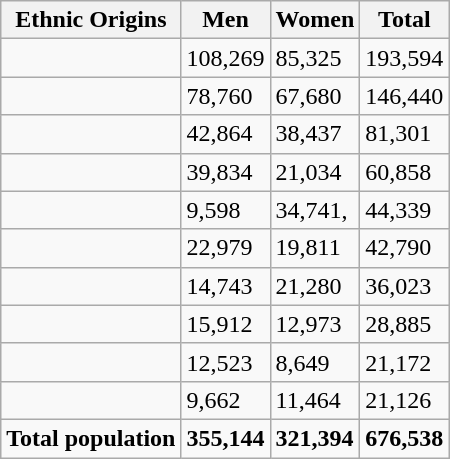<table class="wikitable sortable">
<tr>
<th>Ethnic Origins</th>
<th>Men</th>
<th>Women</th>
<th>Total</th>
</tr>
<tr>
<td></td>
<td>108,269</td>
<td>85,325</td>
<td>193,594</td>
</tr>
<tr>
<td></td>
<td>78,760</td>
<td>67,680</td>
<td>146,440</td>
</tr>
<tr>
<td></td>
<td>42,864</td>
<td>38,437</td>
<td>81,301</td>
</tr>
<tr>
<td></td>
<td>39,834</td>
<td>21,034</td>
<td>60,858</td>
</tr>
<tr>
<td></td>
<td>9,598</td>
<td>34,741,</td>
<td>44,339</td>
</tr>
<tr>
<td></td>
<td>22,979</td>
<td>19,811</td>
<td>42,790</td>
</tr>
<tr>
<td></td>
<td>14,743</td>
<td>21,280</td>
<td>36,023</td>
</tr>
<tr>
<td></td>
<td>15,912</td>
<td>12,973</td>
<td>28,885</td>
</tr>
<tr>
<td></td>
<td>12,523</td>
<td>8,649</td>
<td>21,172</td>
</tr>
<tr>
<td></td>
<td>9,662</td>
<td>11,464</td>
<td>21,126</td>
</tr>
<tr>
<td><strong>Total population</strong></td>
<td><strong>355,144</strong></td>
<td><strong>321,394</strong></td>
<td><strong>676,538</strong></td>
</tr>
</table>
